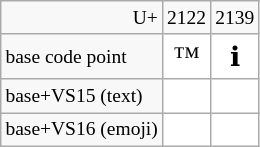<table class="wikitable nounderlines" style="border-collapse:collapse;background:#FFFFFF;font-size:large;text-align:center">
<tr style="background:#F8F8F8;font-size:small">
<td style="text-align:right">U+</td>
<td>2122</td>
<td>2139</td>
</tr>
<tr>
<td style="background:#F8F8F8;font-size:small;text-align:left">base code point</td>
<td>™</td>
<td>ℹ</td>
</tr>
<tr>
<td style="background:#F8F8F8;font-size:small;text-align:left">base+VS15 (text)</td>
<td></td>
<td></td>
</tr>
<tr>
<td style="background:#F8F8F8;font-size:small;text-align:left">base+VS16 (emoji)</td>
<td></td>
<td></td>
</tr>
</table>
